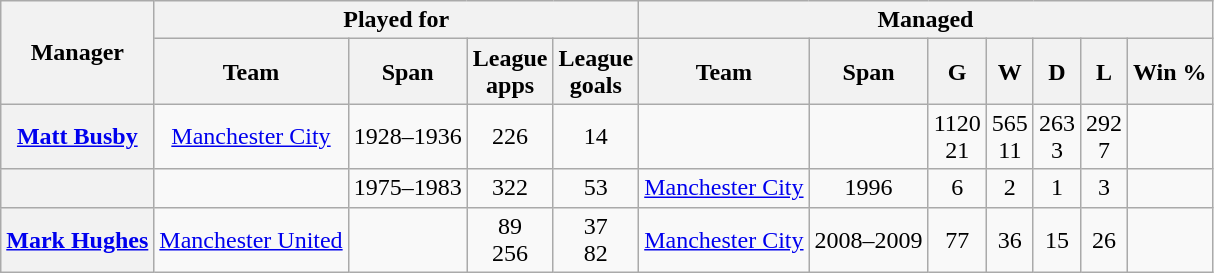<table class="wikitable plainrowheaders" style="text-align:center">
<tr>
<th rowspan="2" scope="col">Manager</th>
<th colspan="4" scope="col">Played for</th>
<th colspan="7" scope="col">Managed</th>
</tr>
<tr>
<th scope="col">Team</th>
<th scope="col">Span</th>
<th scope="col">League<br>apps</th>
<th scope="col">League<br>goals</th>
<th scope="col">Team</th>
<th scope="col">Span</th>
<th scope="col">G</th>
<th scope="col">W</th>
<th scope="col">D</th>
<th scope="col">L</th>
<th scope="col">Win %</th>
</tr>
<tr>
<th scope="row" align="left"> <a href='#'>Matt Busby</a></th>
<td><a href='#'>Manchester City</a></td>
<td>1928–1936</td>
<td>226</td>
<td>14</td>
<td></td>
<td></td>
<td>1120<br>21</td>
<td>565<br>11</td>
<td>263<br>3</td>
<td>292<br>7</td>
<td><br></td>
</tr>
<tr>
<th scope="row" align="left"></th>
<td></td>
<td>1975–1983</td>
<td>322</td>
<td>53</td>
<td><a href='#'>Manchester City</a></td>
<td>1996</td>
<td>6</td>
<td>2</td>
<td>1</td>
<td>3</td>
<td></td>
</tr>
<tr>
<th scope="row" align="left"> <a href='#'>Mark Hughes</a></th>
<td><a href='#'>Manchester United</a></td>
<td></td>
<td>89<br>256</td>
<td>37<br>82</td>
<td><a href='#'>Manchester City</a></td>
<td>2008–2009</td>
<td>77</td>
<td>36</td>
<td>15</td>
<td>26</td>
<td></td>
</tr>
</table>
